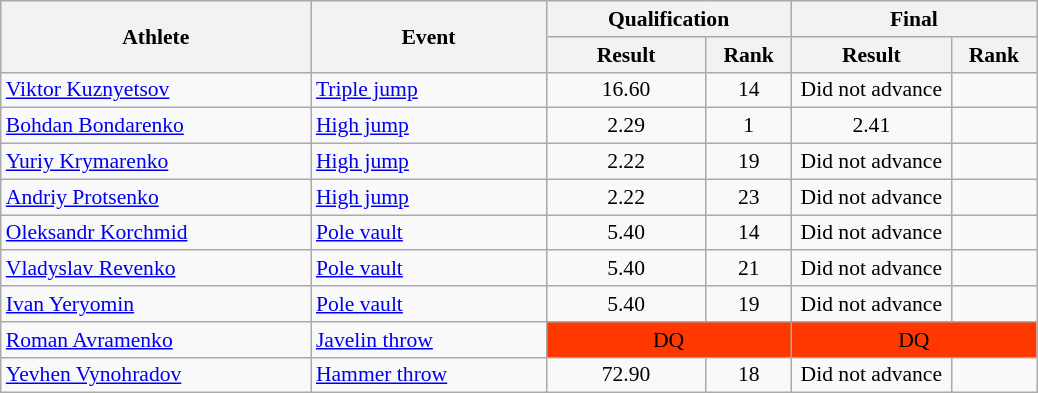<table class=wikitable style="font-size:90%;">
<tr>
<th rowspan="2" width=200>Athlete</th>
<th rowspan="2" width=150>Event</th>
<th colspan="2" width=150>Qualification</th>
<th colspan="2" width=150>Final</th>
</tr>
<tr>
<th width=100>Result</th>
<th width=50>Rank</th>
<th width=100>Result</th>
<th width=50>Rank</th>
</tr>
<tr>
<td><a href='#'>Viktor Kuznyetsov</a></td>
<td><a href='#'>Triple jump</a></td>
<td align=center>16.60</td>
<td align=center>14</td>
<td align=center>Did not advance</td>
<td align=center></td>
</tr>
<tr>
<td><a href='#'>Bohdan Bondarenko</a></td>
<td><a href='#'>High jump</a></td>
<td align=center>2.29</td>
<td align=center>1</td>
<td align=center>2.41  </td>
<td align=center></td>
</tr>
<tr>
<td><a href='#'>Yuriy Krymarenko</a></td>
<td><a href='#'>High jump</a></td>
<td align=center>2.22</td>
<td align=center>19</td>
<td align=center>Did not advance</td>
<td align=center></td>
</tr>
<tr>
<td><a href='#'>Andriy Protsenko</a></td>
<td><a href='#'>High jump</a></td>
<td align=center>2.22</td>
<td align=center>23</td>
<td align=center>Did not advance</td>
<td align=center></td>
</tr>
<tr>
<td><a href='#'>Oleksandr Korchmid</a></td>
<td><a href='#'>Pole vault</a></td>
<td align=center>5.40</td>
<td align=center>14</td>
<td align=center>Did not advance</td>
<td align=center></td>
</tr>
<tr>
<td><a href='#'>Vladyslav Revenko</a></td>
<td><a href='#'>Pole vault</a></td>
<td align=center>5.40</td>
<td align=center>21</td>
<td align=center>Did not advance</td>
<td align=center></td>
</tr>
<tr>
<td><a href='#'>Ivan Yeryomin</a></td>
<td><a href='#'>Pole vault</a></td>
<td align=center>5.40</td>
<td align=center>19</td>
<td align=center>Did not advance</td>
<td align=center></td>
</tr>
<tr>
<td><a href='#'>Roman Avramenko</a></td>
<td><a href='#'>Javelin throw</a></td>
<td colspan=2 bgcolor="#FF3800" align=center>DQ</td>
<td colspan=2 bgcolor="#FF3800" align=center>DQ</td>
</tr>
<tr>
<td><a href='#'>Yevhen Vynohradov</a></td>
<td><a href='#'>Hammer throw</a></td>
<td align=center>72.90</td>
<td align=center>18</td>
<td align=center>Did not advance</td>
<td align=center></td>
</tr>
</table>
